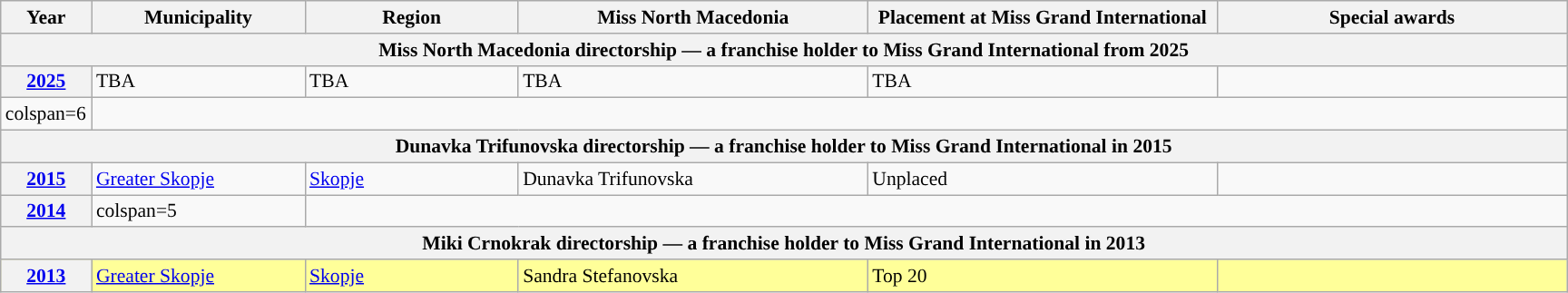<table class="wikitable " style="font-size: 90%;">
<tr>
<th width="60">Year</th>
<th width="150">Municipality</th>
<th width="150">Region</th>
<th width="250">Miss North Macedonia</th>
<th width="250">Placement at Miss Grand International</th>
<th width="250">Special awards</th>
</tr>
<tr>
<th colspan="6">Miss North Macedonia directorship — a franchise holder to Miss Grand International from 2025</th>
</tr>
<tr>
<th><a href='#'>2025</a></th>
<td>TBA</td>
<td>TBA</td>
<td>TBA</td>
<td>TBA</td>
<td></td>
</tr>
<tr>
<td>colspan=6 </td>
</tr>
<tr>
<th colspan="6">Dunavka Trifunovska directorship — a franchise holder to Miss Grand International in 2015</th>
</tr>
<tr>
<th><a href='#'>2015</a></th>
<td><a href='#'>Greater Skopje</a></td>
<td><a href='#'>Skopje</a></td>
<td>Dunavka Trifunovska</td>
<td>Unplaced</td>
<td></td>
</tr>
<tr>
<th><a href='#'>2014</a></th>
<td>colspan=5 </td>
</tr>
<tr>
<th colspan="6">Miki Crnokrak directorship — a franchise holder to Miss Grand International in 2013</th>
</tr>
<tr style="background-color:#FFFF99">
<th><a href='#'>2013</a></th>
<td><a href='#'>Greater Skopje</a></td>
<td><a href='#'>Skopje</a></td>
<td>Sandra Stefanovska</td>
<td>Top 20</td>
<td></td>
</tr>
</table>
